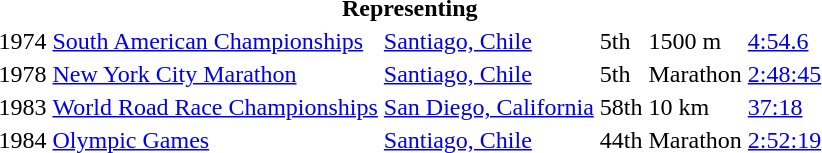<table>
<tr>
<th colspan="6">Representing </th>
</tr>
<tr>
<td>1974</td>
<td><a href='#'>South American Championships</a></td>
<td><a href='#'>Santiago, Chile</a></td>
<td>5th</td>
<td>1500 m</td>
<td><a href='#'>4:54.6</a></td>
</tr>
<tr>
<td>1978</td>
<td><a href='#'>New York City Marathon</a></td>
<td><a href='#'>Santiago, Chile</a></td>
<td>5th</td>
<td>Marathon</td>
<td><a href='#'>2:48:45</a></td>
</tr>
<tr>
<td>1983</td>
<td><a href='#'>World Road Race Championships</a></td>
<td><a href='#'>San Diego, California</a></td>
<td>58th</td>
<td>10 km</td>
<td><a href='#'>37:18</a></td>
</tr>
<tr>
<td>1984</td>
<td><a href='#'>Olympic Games</a></td>
<td><a href='#'>Santiago, Chile</a></td>
<td>44th</td>
<td>Marathon</td>
<td><a href='#'>2:52:19</a></td>
</tr>
</table>
